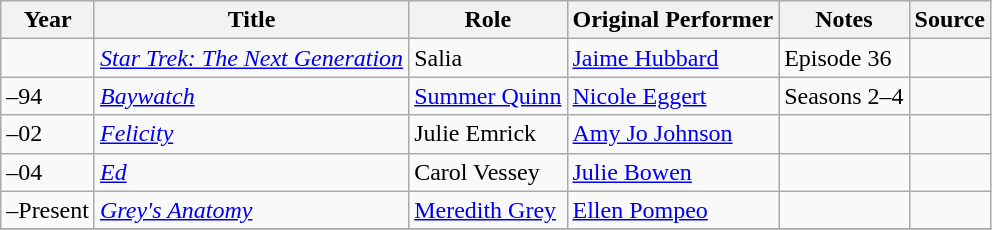<table class="wikitable sortable plainrowheaders">
<tr>
<th>Year</th>
<th>Title</th>
<th>Role</th>
<th>Original Performer</th>
<th class="unsortable">Notes</th>
<th class="unsortable">Source</th>
</tr>
<tr>
<td></td>
<td><em><a href='#'>Star Trek: The Next Generation</a></em></td>
<td>Salia</td>
<td><a href='#'>Jaime Hubbard</a></td>
<td>Episode 36</td>
<td></td>
</tr>
<tr>
<td>–94</td>
<td><em><a href='#'>Baywatch</a></em></td>
<td><a href='#'>Summer Quinn</a></td>
<td><a href='#'>Nicole Eggert</a></td>
<td>Seasons 2–4</td>
<td></td>
</tr>
<tr>
<td>–02</td>
<td><em><a href='#'>Felicity</a></em></td>
<td>Julie Emrick</td>
<td><a href='#'>Amy Jo Johnson</a></td>
<td></td>
<td></td>
</tr>
<tr>
<td>–04</td>
<td><em><a href='#'>Ed</a></em></td>
<td>Carol Vessey</td>
<td><a href='#'>Julie Bowen</a></td>
<td></td>
<td></td>
</tr>
<tr>
<td>–Present</td>
<td><em><a href='#'>Grey's Anatomy</a></em></td>
<td><a href='#'>Meredith Grey</a></td>
<td><a href='#'>Ellen Pompeo</a></td>
<td></td>
<td></td>
</tr>
<tr>
</tr>
</table>
